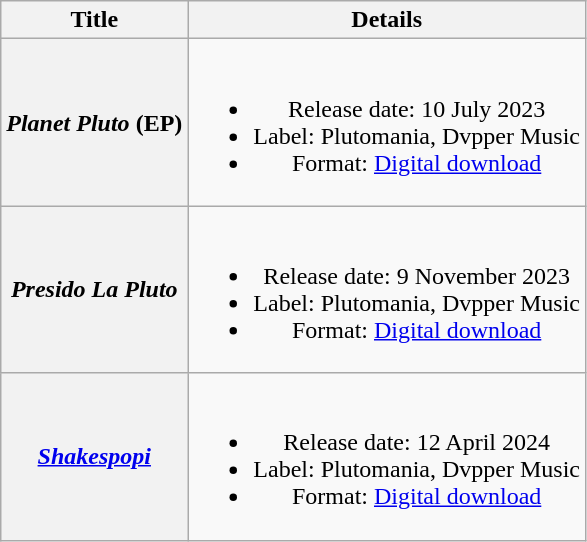<table class="wikitable plainrowheaders" style="text-align: center;">
<tr>
<th scope="col">Title</th>
<th scope="col">Details</th>
</tr>
<tr>
<th scope="row"><em>Planet Pluto</em> (EP)</th>
<td><br><ul><li>Release date: 10 July 2023</li><li>Label: Plutomania, Dvpper Music</li><li>Format: <a href='#'>Digital download</a></li></ul></td>
</tr>
<tr>
<th scope="row"><em>Presido La Pluto</em></th>
<td><br><ul><li>Release date: 9 November 2023</li><li>Label: Plutomania, Dvpper Music</li><li>Format: <a href='#'>Digital download</a></li></ul></td>
</tr>
<tr>
<th scope="row"><em><a href='#'>Shakespopi</a></em></th>
<td><br><ul><li>Release date: 12 April 2024</li><li>Label: Plutomania, Dvpper Music</li><li>Format: <a href='#'>Digital download</a></li></ul></td>
</tr>
</table>
